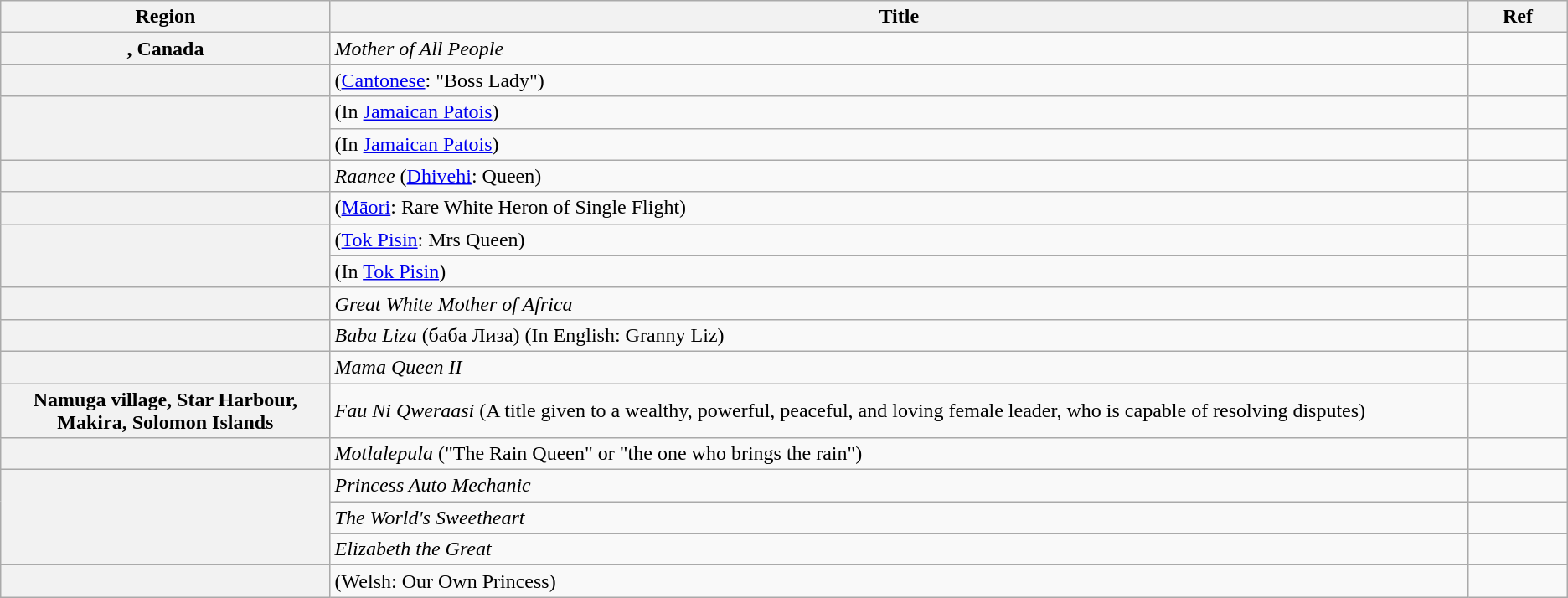<table class="wikitable plainrowheaders">
<tr>
<th scope="col" style="width:18em;">Region</th>
<th scope="col" style="width:65em;">Title</th>
<th scope="col" style="width:5em;">Ref</th>
</tr>
<tr>
<th scope="row">, Canada</th>
<td><em>Mother of All People</em></td>
<td></td>
</tr>
<tr>
<th scope="row"></th>
<td> (<a href='#'>Cantonese</a>: "Boss Lady")</td>
<td></td>
</tr>
<tr>
<th rowspan="2" scope="row"></th>
<td> (In <a href='#'>Jamaican Patois</a>)</td>
<td></td>
</tr>
<tr>
<td> (In <a href='#'>Jamaican Patois</a>)</td>
<td></td>
</tr>
<tr>
<th scope="row"></th>
<td><em>Raanee</em> (<a href='#'>Dhivehi</a>: Queen)</td>
<td></td>
</tr>
<tr>
<th scope="row"></th>
<td> (<a href='#'>Māori</a>: Rare White Heron of Single Flight)</td>
<td></td>
</tr>
<tr>
<th rowspan="2" scope="row"></th>
<td> (<a href='#'>Tok Pisin</a>: Mrs Queen)</td>
<td></td>
</tr>
<tr>
<td> (In <a href='#'>Tok Pisin</a>)</td>
<td></td>
</tr>
<tr>
<th scope="row"></th>
<td><em>Great White Mother of Africa</em></td>
<td></td>
</tr>
<tr>
<th scope="row"></th>
<td><em>Baba Liza</em> (баба Лиза) (In English: Granny Liz)</td>
<td></td>
</tr>
<tr>
<th scope="row"></th>
<td><em>Mama Queen II</em></td>
<td></td>
</tr>
<tr>
<th scope="row">Namuga village, Star Harbour, Makira, Solomon Islands</th>
<td><em>Fau Ni Qweraasi</em> (A title given to a wealthy, powerful, peaceful, and loving female leader, who is capable of resolving disputes)</td>
<td></td>
</tr>
<tr>
<th scope="row"></th>
<td><em>Motlalepula</em> ("The Rain Queen" or "the one who brings the rain")</td>
<td></td>
</tr>
<tr>
<th rowspan="3" scope="row"></th>
<td><em>Princess Auto Mechanic</em></td>
<td></td>
</tr>
<tr>
<td><em>The World's Sweetheart</em></td>
<td></td>
</tr>
<tr>
<td><em>Elizabeth the Great</em></td>
<td></td>
</tr>
<tr>
<th scope="row"></th>
<td> (Welsh: Our Own Princess)</td>
<td></td>
</tr>
</table>
